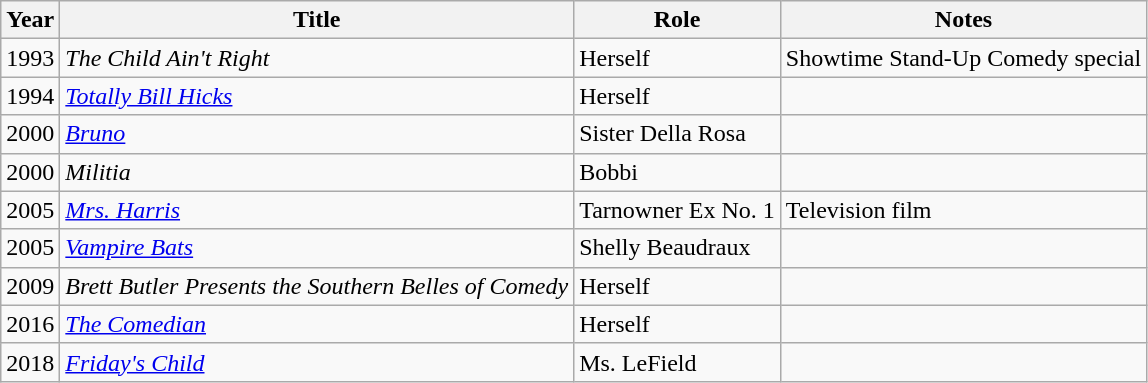<table class="wikitable sortable">
<tr>
<th>Year</th>
<th>Title</th>
<th>Role</th>
<th>Notes</th>
</tr>
<tr>
<td>1993</td>
<td><em>The Child Ain't Right</em></td>
<td>Herself</td>
<td>Showtime Stand-Up Comedy special</td>
</tr>
<tr>
<td>1994</td>
<td><em><a href='#'>Totally Bill Hicks</a></em></td>
<td>Herself</td>
</tr>
<tr>
<td>2000</td>
<td><em><a href='#'>Bruno</a></em></td>
<td>Sister Della Rosa</td>
<td></td>
</tr>
<tr>
<td>2000</td>
<td><em>Militia</em></td>
<td>Bobbi</td>
<td></td>
</tr>
<tr>
<td>2005</td>
<td><em><a href='#'>Mrs. Harris</a></em></td>
<td>Tarnowner Ex No. 1</td>
<td>Television film</td>
</tr>
<tr>
<td>2005</td>
<td><em><a href='#'>Vampire Bats</a></em></td>
<td>Shelly Beaudraux</td>
<td></td>
</tr>
<tr>
<td>2009</td>
<td><em>Brett Butler Presents the Southern Belles of Comedy</em></td>
<td>Herself</td>
<td></td>
</tr>
<tr>
<td>2016</td>
<td><em><a href='#'>The Comedian</a></em></td>
<td>Herself</td>
<td></td>
</tr>
<tr>
<td>2018</td>
<td><em><a href='#'>Friday's Child</a></em></td>
<td>Ms. LeField</td>
<td></td>
</tr>
</table>
